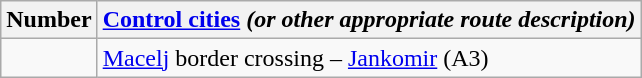<table class="wikitable">
<tr>
<th>Number</th>
<th><a href='#'>Control cities</a> <em>(or other appropriate route description)</em></th>
</tr>
<tr>
<td></td>
<td><a href='#'>Macelj</a> border crossing – <a href='#'>Jankomir</a> (A3)</td>
</tr>
</table>
